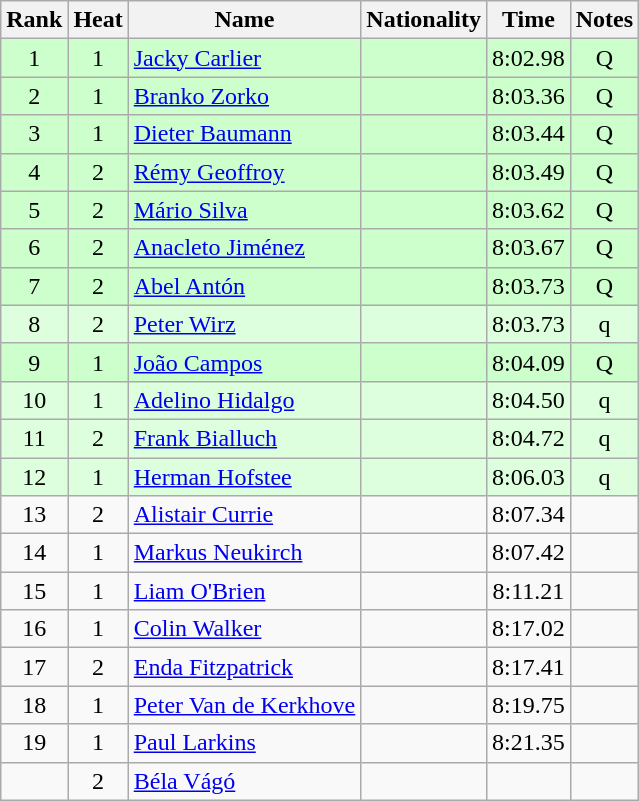<table class="wikitable sortable" style="text-align:center">
<tr>
<th>Rank</th>
<th>Heat</th>
<th>Name</th>
<th>Nationality</th>
<th>Time</th>
<th>Notes</th>
</tr>
<tr bgcolor=ccffcc>
<td>1</td>
<td>1</td>
<td align="left"><a href='#'>Jacky Carlier</a></td>
<td align=left></td>
<td>8:02.98</td>
<td>Q</td>
</tr>
<tr bgcolor=ccffcc>
<td>2</td>
<td>1</td>
<td align="left"><a href='#'>Branko Zorko</a></td>
<td align=left></td>
<td>8:03.36</td>
<td>Q</td>
</tr>
<tr bgcolor=ccffcc>
<td>3</td>
<td>1</td>
<td align="left"><a href='#'>Dieter Baumann</a></td>
<td align=left></td>
<td>8:03.44</td>
<td>Q</td>
</tr>
<tr bgcolor=ccffcc>
<td>4</td>
<td>2</td>
<td align="left"><a href='#'>Rémy Geoffroy</a></td>
<td align=left></td>
<td>8:03.49</td>
<td>Q</td>
</tr>
<tr bgcolor=ccffcc>
<td>5</td>
<td>2</td>
<td align="left"><a href='#'>Mário Silva</a></td>
<td align=left></td>
<td>8:03.62</td>
<td>Q</td>
</tr>
<tr bgcolor=ccffcc>
<td>6</td>
<td>2</td>
<td align="left"><a href='#'>Anacleto Jiménez</a></td>
<td align=left></td>
<td>8:03.67</td>
<td>Q</td>
</tr>
<tr bgcolor=ccffcc>
<td>7</td>
<td>2</td>
<td align="left"><a href='#'>Abel Antón</a></td>
<td align=left></td>
<td>8:03.73</td>
<td>Q</td>
</tr>
<tr bgcolor=ddffdd>
<td>8</td>
<td>2</td>
<td align="left"><a href='#'>Peter Wirz</a></td>
<td align=left></td>
<td>8:03.73</td>
<td>q</td>
</tr>
<tr bgcolor=ccffcc>
<td>9</td>
<td>1</td>
<td align="left"><a href='#'>João Campos</a></td>
<td align=left></td>
<td>8:04.09</td>
<td>Q</td>
</tr>
<tr bgcolor=ddffdd>
<td>10</td>
<td>1</td>
<td align="left"><a href='#'>Adelino Hidalgo</a></td>
<td align=left></td>
<td>8:04.50</td>
<td>q</td>
</tr>
<tr bgcolor=ddffdd>
<td>11</td>
<td>2</td>
<td align="left"><a href='#'>Frank Bialluch</a></td>
<td align=left></td>
<td>8:04.72</td>
<td>q</td>
</tr>
<tr bgcolor=ddffdd>
<td>12</td>
<td>1</td>
<td align="left"><a href='#'>Herman Hofstee</a></td>
<td align=left></td>
<td>8:06.03</td>
<td>q</td>
</tr>
<tr>
<td>13</td>
<td>2</td>
<td align="left"><a href='#'>Alistair Currie</a></td>
<td align=left></td>
<td>8:07.34</td>
<td></td>
</tr>
<tr>
<td>14</td>
<td>1</td>
<td align="left"><a href='#'>Markus Neukirch</a></td>
<td align=left></td>
<td>8:07.42</td>
<td></td>
</tr>
<tr>
<td>15</td>
<td>1</td>
<td align="left"><a href='#'>Liam O'Brien</a></td>
<td align=left></td>
<td>8:11.21</td>
<td></td>
</tr>
<tr>
<td>16</td>
<td>1</td>
<td align="left"><a href='#'>Colin Walker</a></td>
<td align=left></td>
<td>8:17.02</td>
<td></td>
</tr>
<tr>
<td>17</td>
<td>2</td>
<td align="left"><a href='#'>Enda Fitzpatrick</a></td>
<td align=left></td>
<td>8:17.41</td>
<td></td>
</tr>
<tr>
<td>18</td>
<td>1</td>
<td align="left"><a href='#'>Peter Van de Kerkhove</a></td>
<td align=left></td>
<td>8:19.75</td>
<td></td>
</tr>
<tr>
<td>19</td>
<td>1</td>
<td align="left"><a href='#'>Paul Larkins</a></td>
<td align=left></td>
<td>8:21.35</td>
<td></td>
</tr>
<tr>
<td></td>
<td>2</td>
<td align="left"><a href='#'>Béla Vágó</a></td>
<td align=left></td>
<td></td>
<td></td>
</tr>
</table>
